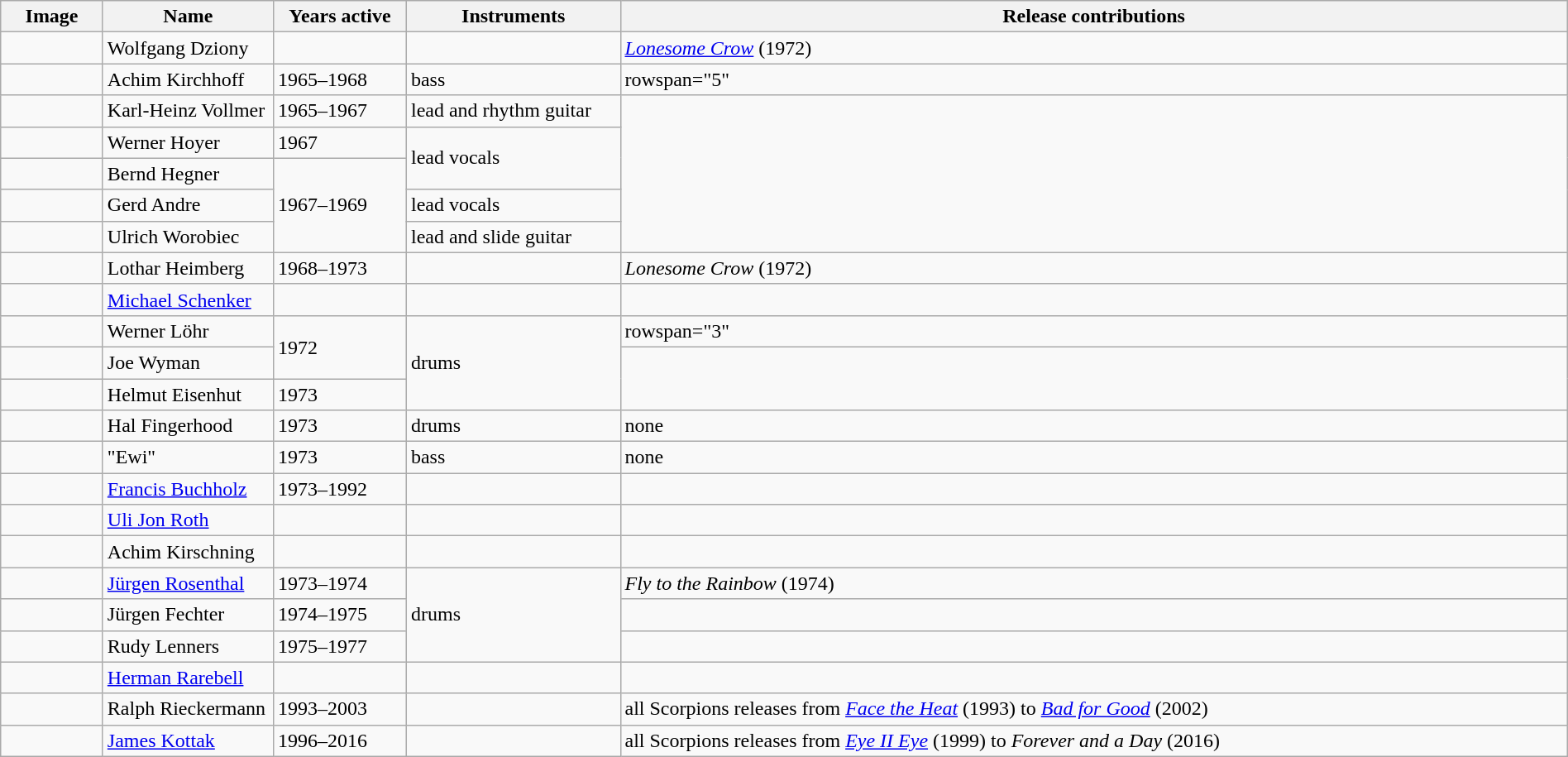<table class="wikitable" style="width:100%;">
<tr>
<th width="75">Image</th>
<th style="width:130px;">Name</th>
<th style="width:100px;">Years active</th>
<th style="width:165px;">Instruments</th>
<th>Release contributions</th>
</tr>
<tr>
<td></td>
<td>Wolfgang Dziony</td>
<td></td>
<td></td>
<td><em><a href='#'>Lonesome Crow</a></em> (1972)</td>
</tr>
<tr>
<td></td>
<td>Achim Kirchhoff</td>
<td>1965–1968 </td>
<td>bass</td>
<td>rowspan="5" </td>
</tr>
<tr>
<td></td>
<td>Karl-Heinz Vollmer</td>
<td>1965–1967</td>
<td>lead and rhythm guitar</td>
</tr>
<tr>
<td></td>
<td>Werner Hoyer</td>
<td>1967</td>
<td rowspan="2">lead vocals</td>
</tr>
<tr>
<td></td>
<td>Bernd Hegner</td>
<td rowspan="3">1967–1969</td>
</tr>
<tr>
<td></td>
<td>Gerd Andre</td>
<td>lead vocals</td>
</tr>
<tr>
<td></td>
<td>Ulrich Worobiec</td>
<td>lead and slide guitar</td>
</tr>
<tr>
<td></td>
<td>Lothar Heimberg</td>
<td>1968–1973</td>
<td></td>
<td><em>Lonesome Crow</em> (1972)</td>
</tr>
<tr>
<td></td>
<td><a href='#'>Michael Schenker</a></td>
<td></td>
<td></td>
<td></td>
</tr>
<tr>
<td></td>
<td>Werner Löhr</td>
<td rowspan="2">1972</td>
<td rowspan="3">drums</td>
<td>rowspan="3" </td>
</tr>
<tr>
<td></td>
<td>Joe Wyman</td>
</tr>
<tr>
<td></td>
<td>Helmut Eisenhut</td>
<td>1973 </td>
</tr>
<tr>
<td></td>
<td>Hal Fingerhood</td>
<td>1973</td>
<td>drums</td>
<td>none</td>
</tr>
<tr>
<td></td>
<td>"Ewi"</td>
<td>1973</td>
<td>bass</td>
<td>none</td>
</tr>
<tr>
<td></td>
<td><a href='#'>Francis Buchholz</a></td>
<td>1973–1992</td>
<td></td>
<td></td>
</tr>
<tr>
<td></td>
<td><a href='#'>Uli Jon Roth</a></td>
<td></td>
<td></td>
<td></td>
</tr>
<tr>
<td></td>
<td>Achim Kirschning</td>
<td></td>
<td></td>
<td></td>
</tr>
<tr>
<td></td>
<td><a href='#'>Jürgen Rosenthal</a></td>
<td>1973–1974</td>
<td rowspan="3">drums</td>
<td><em>Fly to the Rainbow</em> (1974)</td>
</tr>
<tr>
<td></td>
<td>Jürgen Fechter</td>
<td>1974–1975</td>
<td></td>
</tr>
<tr>
<td></td>
<td>Rudy Lenners</td>
<td>1975–1977</td>
<td></td>
</tr>
<tr>
<td></td>
<td><a href='#'>Herman Rarebell</a></td>
<td></td>
<td></td>
<td></td>
</tr>
<tr>
<td></td>
<td>Ralph Rieckermann</td>
<td>1993–2003</td>
<td></td>
<td>all Scorpions releases from <em><a href='#'>Face the Heat</a></em> (1993) to <em><a href='#'>Bad for Good</a></em> (2002) </td>
</tr>
<tr>
<td></td>
<td><a href='#'>James Kottak</a></td>
<td>1996–2016 </td>
<td></td>
<td>all Scorpions releases from <em><a href='#'>Eye II Eye</a></em> (1999) to <em>Forever and a Day</em> (2016)</td>
</tr>
</table>
